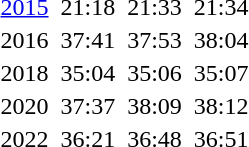<table>
<tr>
<td><a href='#'>2015</a></td>
<td align=left></td>
<td>21:18</td>
<td align=left></td>
<td>21:33</td>
<td align=left></td>
<td>21:34</td>
</tr>
<tr>
<td>2016</td>
<td align=left></td>
<td>37:41</td>
<td align=left></td>
<td>37:53</td>
<td align=left></td>
<td>38:04</td>
</tr>
<tr>
<td>2018</td>
<td align=left></td>
<td>35:04</td>
<td align=left></td>
<td>35:06</td>
<td align=left></td>
<td>35:07</td>
</tr>
<tr>
<td>2020</td>
<td align=left></td>
<td>37:37</td>
<td align=left></td>
<td>38:09</td>
<td align=left></td>
<td>38:12</td>
</tr>
<tr>
<td>2022</td>
<td align=left></td>
<td>36:21</td>
<td align=left></td>
<td>36:48</td>
<td align=left></td>
<td>36:51</td>
</tr>
</table>
